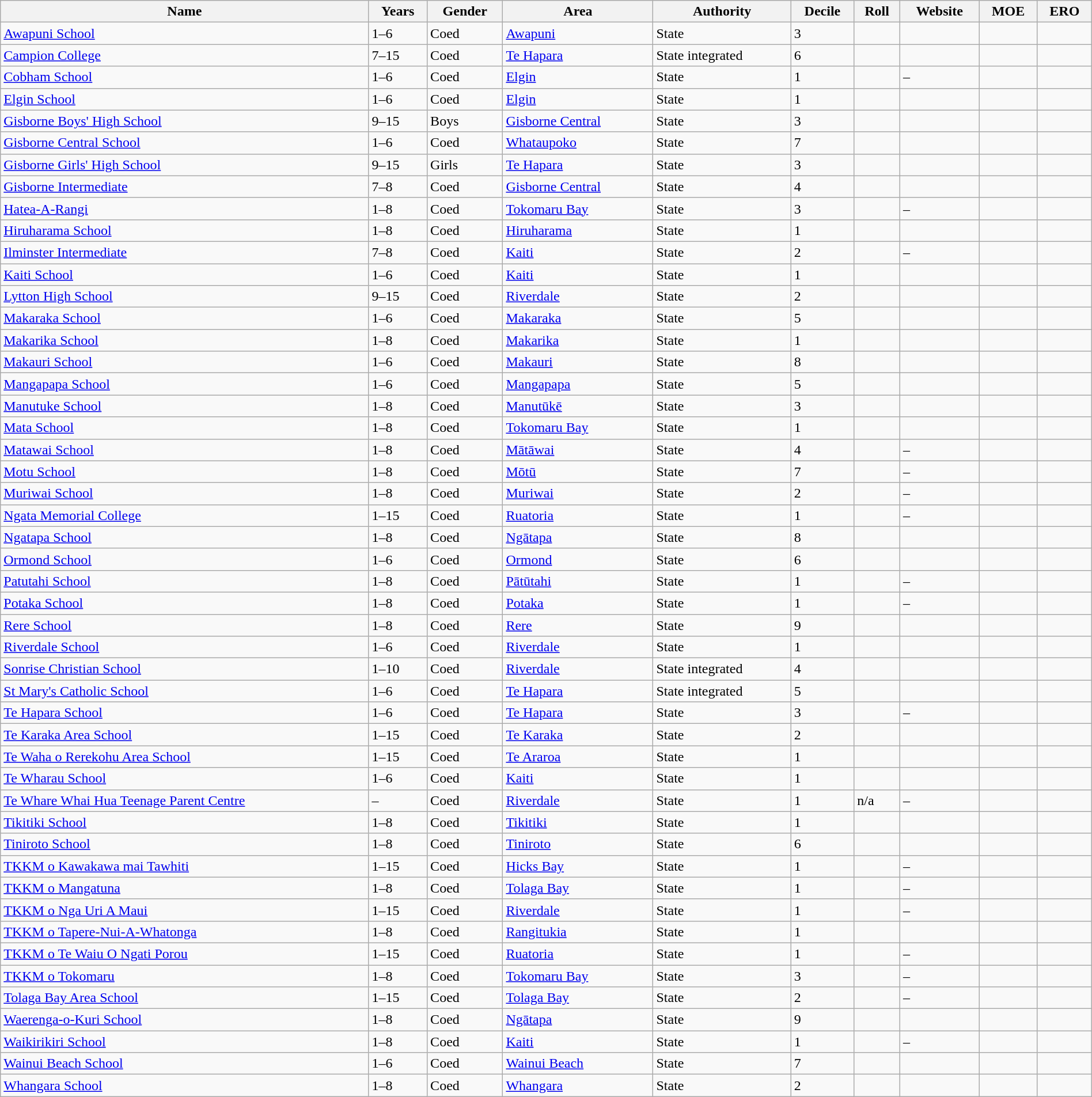<table class="wikitable sortable" width="100%">
<tr>
<th>Name</th>
<th>Years</th>
<th>Gender</th>
<th>Area</th>
<th>Authority</th>
<th>Decile</th>
<th>Roll</th>
<th>Website</th>
<th>MOE</th>
<th>ERO</th>
</tr>
<tr>
<td><a href='#'>Awapuni School</a></td>
<td>1–6</td>
<td>Coed</td>
<td><a href='#'>Awapuni</a></td>
<td>State</td>
<td>3</td>
<td></td>
<td></td>
<td></td>
<td></td>
</tr>
<tr>
<td><a href='#'>Campion College</a></td>
<td>7–15</td>
<td>Coed</td>
<td><a href='#'>Te Hapara</a></td>
<td>State integrated</td>
<td>6</td>
<td></td>
<td></td>
<td></td>
<td></td>
</tr>
<tr>
<td><a href='#'>Cobham School</a></td>
<td>1–6</td>
<td>Coed</td>
<td><a href='#'>Elgin</a></td>
<td>State</td>
<td>1</td>
<td></td>
<td>–</td>
<td></td>
<td></td>
</tr>
<tr>
<td><a href='#'>Elgin School</a></td>
<td>1–6</td>
<td>Coed</td>
<td><a href='#'>Elgin</a></td>
<td>State</td>
<td>1</td>
<td></td>
<td></td>
<td></td>
<td></td>
</tr>
<tr>
<td><a href='#'>Gisborne Boys' High School</a></td>
<td>9–15</td>
<td>Boys</td>
<td><a href='#'>Gisborne Central</a></td>
<td>State</td>
<td>3</td>
<td></td>
<td></td>
<td></td>
<td></td>
</tr>
<tr>
<td><a href='#'>Gisborne Central School</a></td>
<td>1–6</td>
<td>Coed</td>
<td><a href='#'>Whataupoko</a></td>
<td>State</td>
<td>7</td>
<td></td>
<td></td>
<td></td>
<td></td>
</tr>
<tr>
<td><a href='#'>Gisborne Girls' High School</a></td>
<td>9–15</td>
<td>Girls</td>
<td><a href='#'>Te Hapara</a></td>
<td>State</td>
<td>3</td>
<td></td>
<td></td>
<td></td>
<td></td>
</tr>
<tr>
<td><a href='#'>Gisborne Intermediate</a></td>
<td>7–8</td>
<td>Coed</td>
<td><a href='#'>Gisborne Central</a></td>
<td>State</td>
<td>4</td>
<td></td>
<td></td>
<td></td>
<td></td>
</tr>
<tr>
<td><a href='#'>Hatea-A-Rangi</a></td>
<td>1–8</td>
<td>Coed</td>
<td><a href='#'>Tokomaru Bay</a></td>
<td>State</td>
<td>3</td>
<td></td>
<td>–</td>
<td></td>
<td></td>
</tr>
<tr>
<td><a href='#'>Hiruharama School</a></td>
<td>1–8</td>
<td>Coed</td>
<td><a href='#'>Hiruharama</a></td>
<td>State</td>
<td>1</td>
<td></td>
<td></td>
<td></td>
<td></td>
</tr>
<tr>
<td><a href='#'>Ilminster Intermediate</a></td>
<td>7–8</td>
<td>Coed</td>
<td><a href='#'>Kaiti</a></td>
<td>State</td>
<td>2</td>
<td></td>
<td>–</td>
<td></td>
<td></td>
</tr>
<tr>
<td><a href='#'>Kaiti School</a></td>
<td>1–6</td>
<td>Coed</td>
<td><a href='#'>Kaiti</a></td>
<td>State</td>
<td>1</td>
<td></td>
<td></td>
<td></td>
<td></td>
</tr>
<tr>
<td><a href='#'>Lytton High School</a></td>
<td>9–15</td>
<td>Coed</td>
<td><a href='#'>Riverdale</a></td>
<td>State</td>
<td>2</td>
<td></td>
<td></td>
<td></td>
<td></td>
</tr>
<tr>
<td><a href='#'>Makaraka School</a></td>
<td>1–6</td>
<td>Coed</td>
<td><a href='#'>Makaraka</a></td>
<td>State</td>
<td>5</td>
<td></td>
<td></td>
<td></td>
<td></td>
</tr>
<tr>
<td><a href='#'>Makarika School</a></td>
<td>1–8</td>
<td>Coed</td>
<td><a href='#'>Makarika</a></td>
<td>State</td>
<td>1</td>
<td></td>
<td></td>
<td></td>
<td></td>
</tr>
<tr>
<td><a href='#'>Makauri School</a></td>
<td>1–6</td>
<td>Coed</td>
<td><a href='#'>Makauri</a></td>
<td>State</td>
<td>8</td>
<td></td>
<td></td>
<td></td>
<td></td>
</tr>
<tr>
<td><a href='#'>Mangapapa School</a></td>
<td>1–6</td>
<td>Coed</td>
<td><a href='#'>Mangapapa</a></td>
<td>State</td>
<td>5</td>
<td></td>
<td></td>
<td></td>
<td></td>
</tr>
<tr>
<td><a href='#'>Manutuke School</a></td>
<td>1–8</td>
<td>Coed</td>
<td><a href='#'>Manutūkē</a></td>
<td>State</td>
<td>3</td>
<td></td>
<td></td>
<td></td>
<td></td>
</tr>
<tr>
<td><a href='#'>Mata School</a></td>
<td>1–8</td>
<td>Coed</td>
<td><a href='#'>Tokomaru Bay</a></td>
<td>State</td>
<td>1</td>
<td></td>
<td></td>
<td></td>
<td></td>
</tr>
<tr>
<td><a href='#'>Matawai School</a></td>
<td>1–8</td>
<td>Coed</td>
<td><a href='#'>Mātāwai</a></td>
<td>State</td>
<td>4</td>
<td></td>
<td>–</td>
<td></td>
<td></td>
</tr>
<tr>
<td><a href='#'>Motu School</a></td>
<td>1–8</td>
<td>Coed</td>
<td><a href='#'>Mōtū</a></td>
<td>State</td>
<td>7</td>
<td></td>
<td>–</td>
<td></td>
<td></td>
</tr>
<tr>
<td><a href='#'>Muriwai School</a></td>
<td>1–8</td>
<td>Coed</td>
<td><a href='#'>Muriwai</a></td>
<td>State</td>
<td>2</td>
<td></td>
<td>–</td>
<td></td>
<td></td>
</tr>
<tr>
<td><a href='#'>Ngata Memorial College</a></td>
<td>1–15</td>
<td>Coed</td>
<td><a href='#'>Ruatoria</a></td>
<td>State</td>
<td>1</td>
<td></td>
<td>–</td>
<td></td>
<td></td>
</tr>
<tr>
<td><a href='#'>Ngatapa School</a></td>
<td>1–8</td>
<td>Coed</td>
<td><a href='#'>Ngātapa</a></td>
<td>State</td>
<td>8</td>
<td></td>
<td></td>
<td></td>
<td></td>
</tr>
<tr>
<td><a href='#'>Ormond School</a></td>
<td>1–6</td>
<td>Coed</td>
<td><a href='#'>Ormond</a></td>
<td>State</td>
<td>6</td>
<td></td>
<td></td>
<td></td>
<td></td>
</tr>
<tr>
<td><a href='#'>Patutahi School</a></td>
<td>1–8</td>
<td>Coed</td>
<td><a href='#'>Pātūtahi</a></td>
<td>State</td>
<td>1</td>
<td></td>
<td>–</td>
<td></td>
<td></td>
</tr>
<tr>
<td><a href='#'>Potaka School</a></td>
<td>1–8</td>
<td>Coed</td>
<td><a href='#'>Potaka</a></td>
<td>State</td>
<td>1</td>
<td></td>
<td>–</td>
<td></td>
<td></td>
</tr>
<tr>
<td><a href='#'>Rere School</a></td>
<td>1–8</td>
<td>Coed</td>
<td><a href='#'>Rere</a></td>
<td>State</td>
<td>9</td>
<td></td>
<td></td>
<td></td>
<td></td>
</tr>
<tr>
<td><a href='#'>Riverdale School</a></td>
<td>1–6</td>
<td>Coed</td>
<td><a href='#'>Riverdale</a></td>
<td>State</td>
<td>1</td>
<td></td>
<td></td>
<td></td>
<td></td>
</tr>
<tr>
<td><a href='#'>Sonrise Christian School</a></td>
<td>1–10</td>
<td>Coed</td>
<td><a href='#'>Riverdale</a></td>
<td>State integrated</td>
<td>4</td>
<td></td>
<td></td>
<td></td>
<td></td>
</tr>
<tr>
<td><a href='#'>St Mary's Catholic School</a></td>
<td>1–6</td>
<td>Coed</td>
<td><a href='#'>Te Hapara</a></td>
<td>State integrated</td>
<td>5</td>
<td></td>
<td></td>
<td></td>
<td></td>
</tr>
<tr>
<td><a href='#'>Te Hapara School</a></td>
<td>1–6</td>
<td>Coed</td>
<td><a href='#'>Te Hapara</a></td>
<td>State</td>
<td>3</td>
<td></td>
<td>–</td>
<td></td>
<td></td>
</tr>
<tr>
<td><a href='#'>Te Karaka Area School</a></td>
<td>1–15</td>
<td>Coed</td>
<td><a href='#'>Te Karaka</a></td>
<td>State</td>
<td>2</td>
<td></td>
<td></td>
<td></td>
<td></td>
</tr>
<tr>
<td><a href='#'>Te Waha o Rerekohu Area School</a></td>
<td>1–15</td>
<td>Coed</td>
<td><a href='#'>Te Araroa</a></td>
<td>State</td>
<td>1</td>
<td></td>
<td></td>
<td></td>
<td></td>
</tr>
<tr>
<td><a href='#'>Te Wharau School</a></td>
<td>1–6</td>
<td>Coed</td>
<td><a href='#'>Kaiti</a></td>
<td>State</td>
<td>1</td>
<td></td>
<td></td>
<td></td>
<td></td>
</tr>
<tr>
<td><a href='#'>Te Whare Whai Hua Teenage Parent Centre</a></td>
<td>–</td>
<td>Coed</td>
<td><a href='#'>Riverdale</a></td>
<td>State</td>
<td>1</td>
<td>n/a</td>
<td>–</td>
<td></td>
<td></td>
</tr>
<tr>
<td><a href='#'>Tikitiki School</a></td>
<td>1–8</td>
<td>Coed</td>
<td><a href='#'>Tikitiki</a></td>
<td>State</td>
<td>1</td>
<td></td>
<td></td>
<td></td>
<td></td>
</tr>
<tr>
<td><a href='#'>Tiniroto School</a></td>
<td>1–8</td>
<td>Coed</td>
<td><a href='#'>Tiniroto</a></td>
<td>State</td>
<td>6</td>
<td></td>
<td></td>
<td></td>
<td></td>
</tr>
<tr>
<td><a href='#'>TKKM o Kawakawa mai Tawhiti</a></td>
<td>1–15</td>
<td>Coed</td>
<td><a href='#'>Hicks Bay</a></td>
<td>State</td>
<td>1</td>
<td></td>
<td>–</td>
<td></td>
<td></td>
</tr>
<tr>
<td><a href='#'>TKKM o Mangatuna</a></td>
<td>1–8</td>
<td>Coed</td>
<td><a href='#'>Tolaga Bay</a></td>
<td>State</td>
<td>1</td>
<td></td>
<td>–</td>
<td></td>
<td></td>
</tr>
<tr>
<td><a href='#'>TKKM o Nga Uri A Maui</a></td>
<td>1–15</td>
<td>Coed</td>
<td><a href='#'>Riverdale</a></td>
<td>State</td>
<td>1</td>
<td></td>
<td>–</td>
<td></td>
<td></td>
</tr>
<tr>
<td><a href='#'>TKKM o Tapere-Nui-A-Whatonga</a></td>
<td>1–8</td>
<td>Coed</td>
<td><a href='#'>Rangitukia</a></td>
<td>State</td>
<td>1</td>
<td></td>
<td></td>
<td></td>
<td></td>
</tr>
<tr>
<td><a href='#'>TKKM o Te Waiu O Ngati Porou</a></td>
<td>1–15</td>
<td>Coed</td>
<td><a href='#'>Ruatoria</a></td>
<td>State</td>
<td>1</td>
<td></td>
<td>–</td>
<td></td>
<td></td>
</tr>
<tr>
<td><a href='#'>TKKM o Tokomaru</a></td>
<td>1–8</td>
<td>Coed</td>
<td><a href='#'>Tokomaru Bay</a></td>
<td>State</td>
<td>3</td>
<td></td>
<td>–</td>
<td></td>
<td></td>
</tr>
<tr>
<td><a href='#'>Tolaga Bay Area School</a></td>
<td>1–15</td>
<td>Coed</td>
<td><a href='#'>Tolaga Bay</a></td>
<td>State</td>
<td>2</td>
<td></td>
<td>–</td>
<td></td>
<td></td>
</tr>
<tr>
<td><a href='#'>Waerenga-o-Kuri School</a></td>
<td>1–8</td>
<td>Coed</td>
<td><a href='#'>Ngātapa</a></td>
<td>State</td>
<td>9</td>
<td></td>
<td></td>
<td></td>
<td></td>
</tr>
<tr>
<td><a href='#'>Waikirikiri School</a></td>
<td>1–8</td>
<td>Coed</td>
<td><a href='#'>Kaiti</a></td>
<td>State</td>
<td>1</td>
<td></td>
<td>–</td>
<td></td>
<td></td>
</tr>
<tr>
<td><a href='#'>Wainui Beach School</a></td>
<td>1–6</td>
<td>Coed</td>
<td><a href='#'>Wainui Beach</a></td>
<td>State</td>
<td>7</td>
<td></td>
<td></td>
<td></td>
<td></td>
</tr>
<tr>
<td><a href='#'>Whangara School</a></td>
<td>1–8</td>
<td>Coed</td>
<td><a href='#'>Whangara</a></td>
<td>State</td>
<td>2</td>
<td></td>
<td></td>
<td></td>
<td></td>
</tr>
</table>
